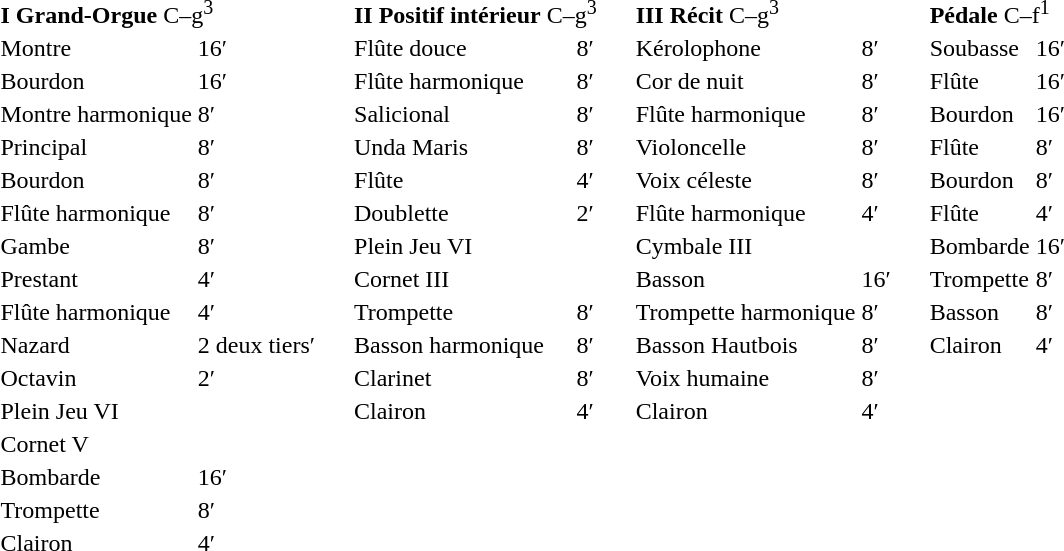<table border="0" cellspacing="20" cellpadding="10" style="border-collapse:collapse;">
<tr>
<td style="vertical-align:top"><br><table border="0">
<tr>
<td colspan="3"><strong>I Grand-Orgue</strong> C–g<sup>3</sup><br></td>
</tr>
<tr>
<td>Montre</td>
<td>16′</td>
</tr>
<tr>
<td>Bourdon</td>
<td>16′</td>
</tr>
<tr>
<td>Montre harmonique</td>
<td>8′</td>
</tr>
<tr>
<td>Principal</td>
<td>8′</td>
</tr>
<tr>
<td>Bourdon</td>
<td>8′</td>
</tr>
<tr>
<td>Flûte harmonique</td>
<td>8′</td>
</tr>
<tr>
<td>Gambe</td>
<td>8′</td>
</tr>
<tr>
<td>Prestant</td>
<td>4′</td>
</tr>
<tr>
<td>Flûte harmonique</td>
<td>4′</td>
</tr>
<tr>
<td>Nazard</td>
<td>2 deux tiers′</td>
</tr>
<tr>
<td>Octavin</td>
<td>2′</td>
</tr>
<tr>
<td>Plein Jeu VI</td>
</tr>
<tr>
<td>Cornet V</td>
</tr>
<tr>
<td>Bombarde</td>
<td>16′</td>
</tr>
<tr>
<td>Trompette</td>
<td>8′</td>
</tr>
<tr>
<td>Clairon</td>
<td>4′</td>
</tr>
</table>
</td>
<td style="vertical-align:top"><br><table border="0">
<tr>
<td colspan="3"><strong>II Positif intérieur</strong> C–g<sup>3</sup><br></td>
</tr>
<tr>
<td>Flûte douce</td>
<td>8′</td>
</tr>
<tr>
<td>Flûte harmonique</td>
<td>8′</td>
</tr>
<tr>
<td>Salicional</td>
<td>8′</td>
</tr>
<tr>
<td>Unda Maris</td>
<td>8′</td>
</tr>
<tr>
<td>Flûte</td>
<td>4′</td>
</tr>
<tr>
<td>Doublette</td>
<td>2′</td>
</tr>
<tr>
<td>Plein Jeu VI</td>
</tr>
<tr>
<td>Cornet III</td>
<td></td>
</tr>
<tr>
<td>Trompette</td>
<td>8′</td>
</tr>
<tr>
<td>Basson harmonique</td>
<td>8′</td>
</tr>
<tr>
<td>Clarinet</td>
<td>8′</td>
</tr>
<tr>
<td>Clairon</td>
<td>4′</td>
</tr>
</table>
</td>
<td style="vertical-align:top"><br><table border="0">
<tr>
<td colspan="3"><strong>III Récit</strong> C–g<sup>3</sup><br></td>
</tr>
<tr>
<td>Kérolophone</td>
<td>8′</td>
</tr>
<tr>
<td>Cor de nuit</td>
<td>8′</td>
</tr>
<tr>
<td>Flûte harmonique</td>
<td>8′</td>
</tr>
<tr>
<td>Violoncelle</td>
<td>8′</td>
</tr>
<tr>
<td>Voix céleste</td>
<td>8′</td>
</tr>
<tr>
<td>Flûte harmonique</td>
<td>4′</td>
</tr>
<tr>
<td>Cymbale III</td>
</tr>
<tr>
<td>Basson</td>
<td>16′</td>
</tr>
<tr>
<td>Trompette harmonique</td>
<td>8′</td>
</tr>
<tr>
<td>Basson Hautbois</td>
<td>8′</td>
</tr>
<tr>
<td>Voix humaine</td>
<td>8′</td>
</tr>
<tr>
<td>Clairon</td>
<td>4′</td>
</tr>
</table>
</td>
<td style="vertical-align:top"><br><table border="0">
<tr>
<td colspan="3"><strong>Pédale</strong> C–f<sup>1</sup><br></td>
</tr>
<tr>
<td>Soubasse</td>
<td>16′</td>
</tr>
<tr>
<td>Flûte</td>
<td>16′</td>
</tr>
<tr>
<td>Bourdon</td>
<td>16′</td>
</tr>
<tr>
<td>Flûte</td>
<td>8′</td>
</tr>
<tr>
<td>Bourdon</td>
<td>8′</td>
</tr>
<tr>
<td>Flûte</td>
<td>4′</td>
</tr>
<tr>
<td>Bombarde</td>
<td>16′</td>
</tr>
<tr>
<td>Trompette</td>
<td>8′</td>
</tr>
<tr>
<td>Basson</td>
<td>8′</td>
</tr>
<tr>
<td>Clairon</td>
<td>4′</td>
</tr>
</table>
</td>
</tr>
</table>
